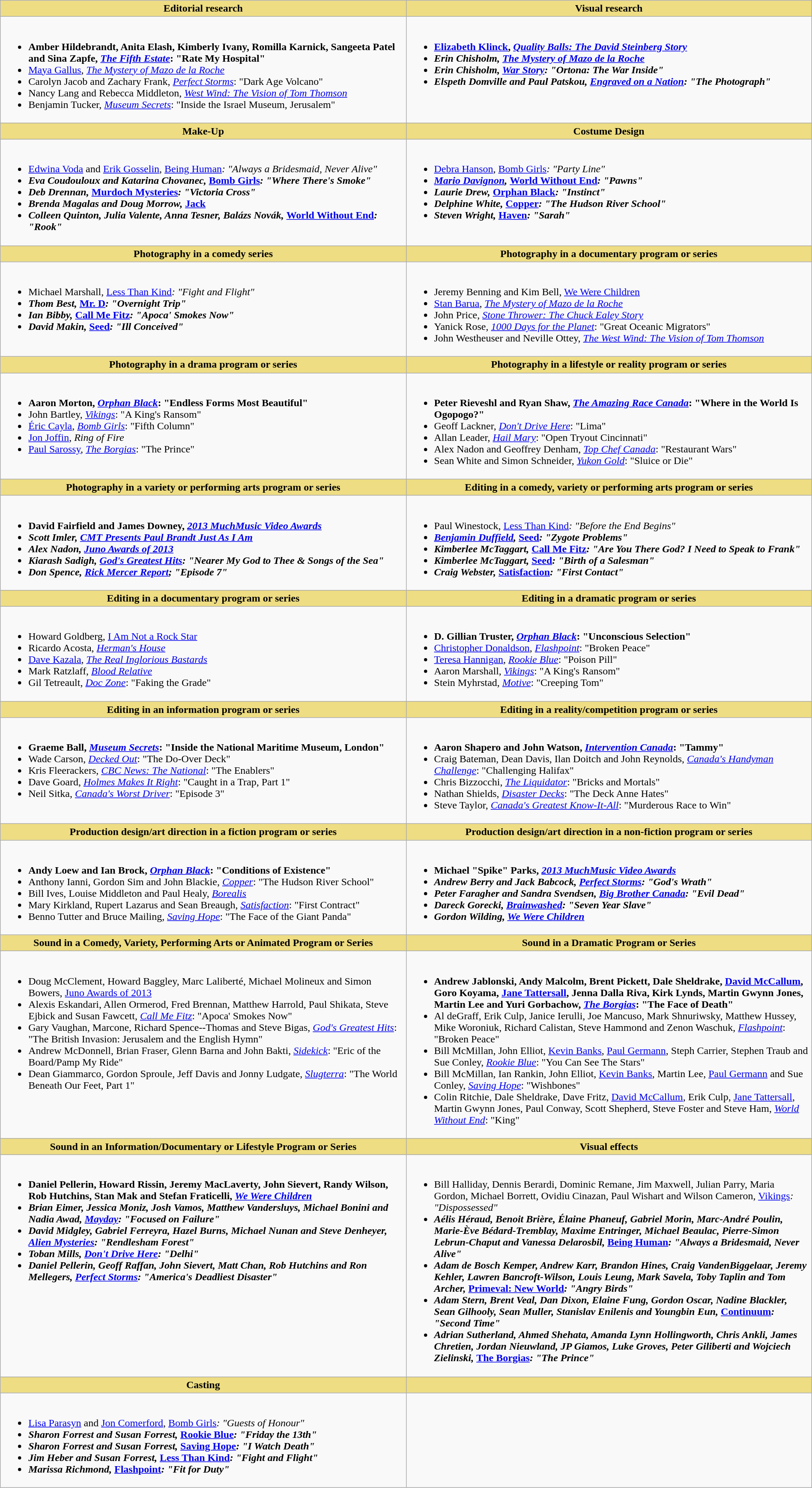<table class=wikitable width="100%">
<tr>
<th style="background:#EEDD82; width:50%">Editorial research</th>
<th style="background:#EEDD82; width:50%">Visual research</th>
</tr>
<tr>
<td valign="top"><br><ul><li> <strong>Amber Hildebrandt, Anita Elash, Kimberly Ivany, Romilla Karnick, Sangeeta Patel and Sina Zapfe, <em><a href='#'>The Fifth Estate</a></em>: "Rate My Hospital"</strong></li><li><a href='#'>Maya Gallus</a>, <em><a href='#'>The Mystery of Mazo de la Roche</a></em></li><li>Carolyn Jacob and Zachary Frank, <em><a href='#'>Perfect Storms</a></em>: "Dark Age Volcano"</li><li>Nancy Lang and Rebecca Middleton, <em><a href='#'>West Wind: The Vision of Tom Thomson</a></em></li><li>Benjamin Tucker, <em><a href='#'>Museum Secrets</a></em>: "Inside the Israel Museum, Jerusalem"</li></ul></td>
<td valign="top"><br><ul><li> <strong><a href='#'>Elizabeth Klinck</a>, <em><a href='#'>Quality Balls: The David Steinberg Story</a><strong><em></li><li>Erin Chisholm, </em><a href='#'>The Mystery of Mazo de la Roche</a><em></li><li>Erin Chisholm, </em><a href='#'>War Story</a><em>: "Ortona: The War Inside"</li><li>Elspeth Domville and Paul Patskou, </em><a href='#'>Engraved on a Nation</a><em>: "The Photograph"</li></ul></td>
</tr>
<tr>
<th style="background:#EEDD82; width:50%">Make-Up</th>
<th style="background:#EEDD82; width:50%">Costume Design</th>
</tr>
<tr>
<td valign="top"><br><ul><li> </strong><a href='#'>Edwina Voda</a> and <a href='#'>Erik Gosselin</a>, </em><a href='#'>Being Human</a><em>: "Always a Bridesmaid, Never Alive"<strong></li><li>Eva Coudouloux and Katarina Chovanec, </em><a href='#'>Bomb Girls</a><em>: "Where There's Smoke"</li><li>Deb Drennan, </em><a href='#'>Murdoch Mysteries</a><em>: "Victoria Cross"</li><li>Brenda Magalas and Doug Morrow, </em><a href='#'>Jack</a><em></li><li>Colleen Quinton, Julia Valente, Anna Tesner, Balázs Novák, </em><a href='#'>World Without End</a><em>: "Rook"</li></ul></td>
<td valign="top"><br><ul><li> </strong><a href='#'>Debra Hanson</a>, </em><a href='#'>Bomb Girls</a><em>: "Party Line"<strong></li><li><a href='#'>Mario Davignon</a>, </em><a href='#'>World Without End</a><em>: "Pawns"</li><li>Laurie Drew, </em><a href='#'>Orphan Black</a><em>: "Instinct"</li><li>Delphine White, </em><a href='#'>Copper</a><em>: "The Hudson River School"</li><li>Steven Wright, </em><a href='#'>Haven</a><em>: "Sarah"</li></ul></td>
</tr>
<tr>
<th style="background:#EEDD82; width:50%">Photography in a comedy series</th>
<th style="background:#EEDD82; width:50%">Photography in a documentary program or series</th>
</tr>
<tr>
<td valign="top"><br><ul><li> </strong>Michael Marshall, </em><a href='#'>Less Than Kind</a><em>: "Fight and Flight"<strong></li><li>Thom Best, </em><a href='#'>Mr. D</a><em>: "Overnight Trip"</li><li>Ian Bibby, </em><a href='#'>Call Me Fitz</a><em>: "Apoca' Smokes Now"</li><li>David Makin, </em><a href='#'>Seed</a><em>: "Ill Conceived"</li></ul></td>
<td valign="top"><br><ul><li> </strong>Jeremy Benning and Kim Bell, </em><a href='#'>We Were Children</a></em></strong></li><li><a href='#'>Stan Barua</a>, <em><a href='#'>The Mystery of Mazo de la Roche</a></em></li><li>John Price, <em><a href='#'>Stone Thrower: The Chuck Ealey Story</a></em></li><li>Yanick Rose, <em><a href='#'>1000 Days for the Planet</a></em>: "Great Oceanic Migrators"</li><li>John Westheuser and Neville Ottey, <em><a href='#'>The West Wind: The Vision of Tom Thomson</a></em></li></ul></td>
</tr>
<tr>
<th style="background:#EEDD82; width:50%">Photography in a drama program or series</th>
<th style="background:#EEDD82; width:50%">Photography in a lifestyle or reality program or series</th>
</tr>
<tr>
<td valign="top"><br><ul><li> <strong>Aaron Morton, <em><a href='#'>Orphan Black</a></em>: "Endless Forms Most Beautiful"</strong></li><li>John Bartley, <em><a href='#'>Vikings</a></em>: "A King's Ransom"</li><li><a href='#'>Éric Cayla</a>, <em><a href='#'>Bomb Girls</a></em>: "Fifth Column"</li><li><a href='#'>Jon Joffin</a>, <em>Ring of Fire</em></li><li><a href='#'>Paul Sarossy</a>, <em><a href='#'>The Borgias</a></em>: "The Prince"</li></ul></td>
<td valign="top"><br><ul><li> <strong>Peter Rieveshl and Ryan Shaw, <em><a href='#'>The Amazing Race Canada</a></em>: "Where in the World Is Ogopogo?"</strong></li><li>Geoff Lackner, <em><a href='#'>Don't Drive Here</a></em>: "Lima"</li><li>Allan Leader, <em><a href='#'>Hail Mary</a></em>: "Open Tryout Cincinnati"</li><li>Alex Nadon and Geoffrey Denham, <em><a href='#'>Top Chef Canada</a></em>: "Restaurant Wars"</li><li>Sean White and Simon Schneider, <em><a href='#'>Yukon Gold</a></em>: "Sluice or Die"</li></ul></td>
</tr>
<tr>
<th style="background:#EEDD82; width:50%">Photography in a variety or performing arts program or series</th>
<th style="background:#EEDD82; width:50%">Editing in a comedy, variety or performing arts program or series</th>
</tr>
<tr>
<td valign="top"><br><ul><li> <strong>David Fairfield and James Downey, <em><a href='#'>2013 MuchMusic Video Awards</a><strong><em></li><li>Scott Imler, </em><a href='#'>CMT Presents Paul Brandt Just As I Am</a><em></li><li>Alex Nadon, </em><a href='#'>Juno Awards of 2013</a><em></li><li>Kiarash Sadigh, </em><a href='#'>God's Greatest Hits</a><em>: "Nearer My God to Thee & Songs of the Sea"</li><li>Don Spence, </em><a href='#'>Rick Mercer Report</a><em>; "Episode 7"</li></ul></td>
<td valign="top"><br><ul><li> </strong>Paul Winestock, </em><a href='#'>Less Than Kind</a><em>: "Before the End Begins"<strong></li><li><a href='#'>Benjamin Duffield</a>, </em><a href='#'>Seed</a><em>: "Zygote Problems"</li><li>Kimberlee McTaggart, </em><a href='#'>Call Me Fitz</a><em>: "Are You There God? I Need to Speak to Frank"</li><li>Kimberlee McTaggart, </em><a href='#'>Seed</a><em>: "Birth of a Salesman"</li><li>Craig Webster, </em><a href='#'>Satisfaction</a><em>: "First Contact"</li></ul></td>
</tr>
<tr>
<th style="background:#EEDD82; width:50%">Editing in a documentary program or series</th>
<th style="background:#EEDD82; width:50%">Editing in a dramatic program or series</th>
</tr>
<tr>
<td valign="top"><br><ul><li> </strong>Howard Goldberg, </em><a href='#'>I Am Not a Rock Star</a></em></strong></li><li>Ricardo Acosta, <em><a href='#'>Herman's House</a></em></li><li><a href='#'>Dave Kazala</a>, <em><a href='#'>The Real Inglorious Bastards</a></em></li><li>Mark Ratzlaff, <em><a href='#'>Blood Relative</a></em></li><li>Gil Tetreault, <em><a href='#'>Doc Zone</a></em>: "Faking the Grade"</li></ul></td>
<td valign="top"><br><ul><li> <strong>D. Gillian Truster, <em><a href='#'>Orphan Black</a></em>: "Unconscious Selection"</strong></li><li><a href='#'>Christopher Donaldson</a>, <em><a href='#'>Flashpoint</a></em>: "Broken Peace"</li><li><a href='#'>Teresa Hannigan</a>, <em><a href='#'>Rookie Blue</a></em>: "Poison Pill"</li><li>Aaron Marshall, <em><a href='#'>Vikings</a></em>: "A King's Ransom"</li><li>Stein Myhrstad, <em><a href='#'>Motive</a></em>: "Creeping Tom"</li></ul></td>
</tr>
<tr>
<th style="background:#EEDD82; width:50%">Editing in an information program or series</th>
<th style="background:#EEDD82; width:50%">Editing in a reality/competition program or series</th>
</tr>
<tr>
<td valign="top"><br><ul><li> <strong>Graeme Ball, <em><a href='#'>Museum Secrets</a></em>: "Inside the National Maritime Museum, London"</strong></li><li>Wade Carson, <em><a href='#'>Decked Out</a></em>: "The Do-Over Deck"</li><li>Kris Fleerackers, <em><a href='#'>CBC News: The National</a></em>: "The Enablers"</li><li>Dave Goard, <em><a href='#'>Holmes Makes It Right</a></em>: "Caught in a Trap, Part 1"</li><li>Neil Sitka, <em><a href='#'>Canada's Worst Driver</a></em>: "Episode 3"</li></ul></td>
<td valign="top"><br><ul><li> <strong>Aaron Shapero and John Watson, <em><a href='#'>Intervention Canada</a></em>: "Tammy"</strong></li><li>Craig Bateman, Dean Davis, Ilan Doitch and John Reynolds, <em><a href='#'>Canada's Handyman Challenge</a></em>: "Challenging Halifax"</li><li>Chris Bizzocchi, <em><a href='#'>The Liquidator</a></em>: "Bricks and Mortals"</li><li>Nathan Shields, <em><a href='#'>Disaster Decks</a></em>: "The Deck Anne Hates"</li><li>Steve Taylor, <em><a href='#'>Canada's Greatest Know-It-All</a></em>: "Murderous Race to Win"</li></ul></td>
</tr>
<tr>
<th style="background:#EEDD82; width:50%">Production design/art direction in a fiction program or series</th>
<th style="background:#EEDD82; width:50%">Production design/art direction in a non-fiction program or series</th>
</tr>
<tr>
<td valign="top"><br><ul><li> <strong>Andy Loew and Ian Brock, <em><a href='#'>Orphan Black</a></em>: "Conditions of Existence"</strong></li><li>Anthony Ianni, Gordon Sim and John Blackie, <em><a href='#'>Copper</a></em>: "The Hudson River School"</li><li>Bill Ives, Louise Middleton and Paul Healy, <em><a href='#'>Borealis</a></em></li><li>Mary Kirkland, Rupert Lazarus and Sean Breaugh, <em><a href='#'>Satisfaction</a></em>: "First Contract"</li><li>Benno Tutter and Bruce Mailing, <em><a href='#'>Saving Hope</a></em>: "The Face of the Giant Panda"</li></ul></td>
<td valign="top"><br><ul><li> <strong>Michael "Spike" Parks, <em><a href='#'>2013 MuchMusic Video Awards</a><strong><em></li><li>Andrew Berry and Jack Babcock, </em><a href='#'>Perfect Storms</a><em>: "God's Wrath"</li><li>Peter Faragher and Sandra Svendsen, </em><a href='#'>Big Brother Canada</a><em>: "Evil Dead"</li><li>Dareck Gorecki, </em><a href='#'>Brainwashed</a><em>: "Seven Year Slave"</li><li>Gordon Wilding, </em><a href='#'>We Were Children</a><em></li></ul></td>
</tr>
<tr>
<th style="background:#EEDD82; width:50%">Sound in a Comedy, Variety, Performing Arts or Animated Program or Series</th>
<th style="background:#EEDD82; width:50%">Sound in a Dramatic Program or Series</th>
</tr>
<tr>
<td valign="top"><br><ul><li> </strong>Doug McClement, Howard Baggley, Marc Laliberté, Michael Molineux and Simon Bowers, </em><a href='#'>Juno Awards of 2013</a></em></strong></li><li>Alexis Eskandari, Allen Ormerod, Fred Brennan, Matthew Harrold, Paul Shikata, Steve Ejbick and Susan Fawcett, <em><a href='#'>Call Me Fitz</a></em>: "Apoca' Smokes Now"</li><li>Gary Vaughan, Marcone, Richard Spence--Thomas and Steve Bigas, <em><a href='#'>God's Greatest Hits</a></em>: "The British Invasion: Jerusalem and the English Hymn"</li><li>Andrew McDonnell, Brian Fraser, Glenn Barna and John Bakti, <em><a href='#'>Sidekick</a></em>: "Eric of the Board/Pamp My Ride"</li><li>Dean Giammarco, Gordon Sproule, Jeff Davis and Jonny Ludgate, <em><a href='#'>Slugterra</a></em>: "The World Beneath Our Feet, Part 1"</li></ul></td>
<td valign="top"><br><ul><li> <strong>Andrew Jablonski, Andy Malcolm, Brent Pickett, Dale Sheldrake, <a href='#'>David McCallum</a>, Goro Koyama, <a href='#'>Jane Tattersall</a>, Jenna Dalla Riva, Kirk Lynds, Martin Gwynn Jones, Martin Lee and Yuri Gorbachow, <em><a href='#'>The Borgias</a></em>: "The Face of Death"</strong></li><li>Al deGraff, Erik Culp, Janice Ierulli, Joe Mancuso, Mark Shnuriwsky, Matthew Hussey, Mike Woroniuk, Richard Calistan, Steve Hammond and Zenon Waschuk, <em><a href='#'>Flashpoint</a></em>: "Broken Peace"</li><li>Bill McMillan, John Elliot, <a href='#'>Kevin Banks</a>, <a href='#'>Paul Germann</a>, Steph Carrier, Stephen Traub and Sue Conley, <em><a href='#'>Rookie Blue</a></em>: "You Can See The Stars"</li><li>Bill McMillan, Ian Rankin, John Elliot, <a href='#'>Kevin Banks</a>, Martin Lee, <a href='#'>Paul Germann</a> and Sue Conley, <em><a href='#'>Saving Hope</a></em>: "Wishbones"</li><li>Colin Ritchie, Dale Sheldrake, Dave Fritz, <a href='#'>David McCallum</a>, Erik Culp, <a href='#'>Jane Tattersall</a>, Martin Gwynn Jones, Paul Conway, Scott Shepherd, Steve Foster and Steve Ham, <em><a href='#'>World Without End</a></em>: "King"</li></ul></td>
</tr>
<tr>
<th style="background:#EEDD82; width:50%">Sound in an Information/Documentary or Lifestyle Program or Series</th>
<th style="background:#EEDD82; width:50%">Visual effects</th>
</tr>
<tr>
<td valign="top"><br><ul><li> <strong>Daniel Pellerin, Howard Rissin, Jeremy MacLaverty, John Sievert, Randy Wilson, Rob Hutchins, Stan Mak and Stefan Fraticelli, <em><a href='#'>We Were Children</a><strong><em></li><li>Brian Eimer, Jessica Moniz, Josh Vamos, Matthew Vandersluys, Michael Bonini and Nadia Awad, </em><a href='#'>Mayday</a><em>: "Focused on Failure"</li><li>David Midgley, Gabriel Ferreyra, Hazel Burns, Michael Nunan and Steve Denheyer, </em><a href='#'>Alien Mysteries</a><em>: "Rendlesham Forest"</li><li>Toban Mills, </em><a href='#'>Don't Drive Here</a><em>: "Delhi"</li><li>Daniel Pellerin, Geoff Raffan, John Sievert, Matt Chan, Rob Hutchins and Ron Mellegers, </em><a href='#'>Perfect Storms</a><em>: "America's Deadliest Disaster"</li></ul></td>
<td valign="top"><br><ul><li> </strong>Bill Halliday, Dennis Berardi, Dominic Remane, Jim Maxwell, Julian Parry, Maria Gordon, Michael Borrett, Ovidiu Cinazan, Paul Wishart and Wilson Cameron, </em><a href='#'>Vikings</a><em>: "Dispossessed"<strong></li><li>Aélis Héraud, Benoit Brière, Élaine Phaneuf, Gabriel Morin, Marc-André Poulin, Marie-­Ève Bédard-Tremblay, Maxime Entringer, Michael Beaulac, Pierre-Simon Lebrun-Chaput and Vanessa Delarosbil, </em><a href='#'>Being Human</a><em>: "Always a Bridesmaid, Never Alive"</li><li>Adam de Bosch Kemper, Andrew Karr, Brandon Hines, Craig VandenBiggelaar, Jeremy Kehler, Lawren Bancroft-Wilson, Louis Leung, Mark Savela, Toby Taplin and Tom Archer, </em><a href='#'>Primeval: New World</a><em>: "Angry Birds"</li><li>Adam Stern, Brent Veal, Dan Dixon, Elaine Fung, Gordon Oscar, Nadine Blackler, Sean Gilhooly, Sean Muller, Stanislav Enilenis and Youngbin Eun, </em><a href='#'>Continuum</a><em>: "Second Time"</li><li>Adrian Sutherland, Ahmed Shehata, Amanda Lynn Hollingworth, Chris Ankli, James Chretien, Jordan Nieuwland, JP Giamos, Luke Groves, Peter Giliberti and Wojciech Zielinski, </em><a href='#'>The Borgias</a><em>: "The Prince"</li></ul></td>
</tr>
<tr>
<th style="background:#EEDD82; width:50%">Casting</th>
<th style="background:#EEDD82; width:50%"></th>
</tr>
<tr>
<td valign="top"><br><ul><li> </strong><a href='#'>Lisa Parasyn</a> and <a href='#'>Jon Comerford</a>, </em><a href='#'>Bomb Girls</a><em>: "Guests of Honour"<strong></li><li>Sharon Forrest and Susan Forrest, </em><a href='#'>Rookie Blue</a><em>: "Friday the 13th"</li><li>Sharon Forrest and Susan Forrest, </em><a href='#'>Saving Hope</a><em>: "I Watch Death"</li><li>Jim Heber and Susan Forrest, </em><a href='#'>Less Than Kind</a><em>: "Fight and Flight"</li><li>Marissa Richmond, </em><a href='#'>Flashpoint</a><em>: "Fit for Duty"</li></ul></td>
</tr>
</table>
